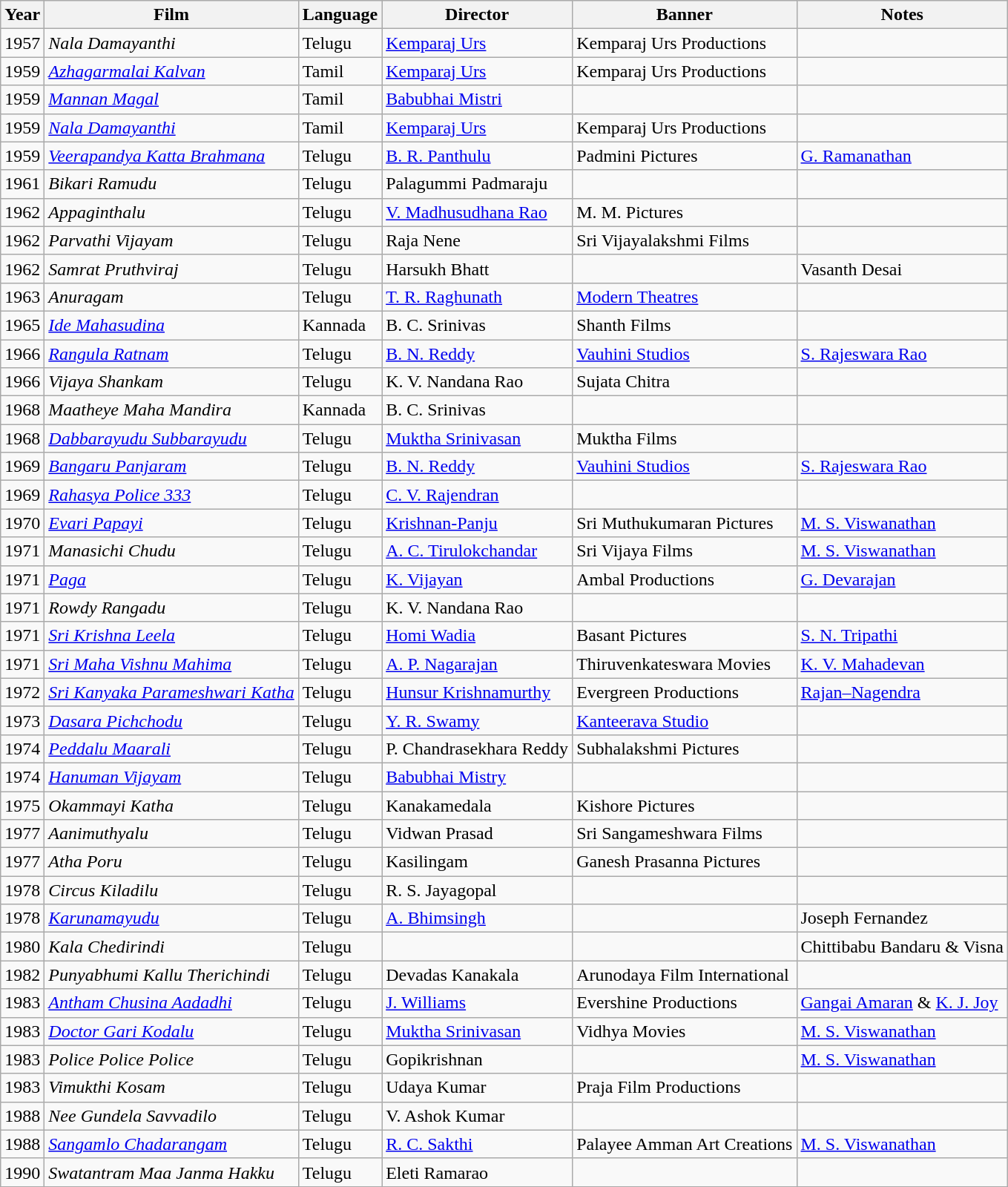<table class="wikitable sortable">
<tr>
<th>Year</th>
<th>Film</th>
<th>Language</th>
<th>Director</th>
<th>Banner</th>
<th>Notes</th>
</tr>
<tr>
<td>1957</td>
<td><em>Nala Damayanthi</em></td>
<td>Telugu</td>
<td><a href='#'>Kemparaj Urs</a></td>
<td>Kemparaj Urs Productions</td>
<td></td>
</tr>
<tr>
<td>1959</td>
<td><em><a href='#'>Azhagarmalai Kalvan</a></em></td>
<td>Tamil</td>
<td><a href='#'>Kemparaj Urs</a></td>
<td>Kemparaj Urs Productions</td>
<td></td>
</tr>
<tr>
<td>1959</td>
<td><em><a href='#'>Mannan Magal</a></em></td>
<td>Tamil</td>
<td><a href='#'>Babubhai Mistri</a></td>
<td></td>
<td></td>
</tr>
<tr>
<td>1959</td>
<td><em><a href='#'>Nala Damayanthi</a></em></td>
<td>Tamil</td>
<td><a href='#'>Kemparaj Urs</a></td>
<td>Kemparaj Urs Productions</td>
<td></td>
</tr>
<tr>
<td>1959</td>
<td><em><a href='#'>Veerapandya Katta Brahmana</a></em></td>
<td>Telugu</td>
<td><a href='#'>B. R. Panthulu</a></td>
<td>Padmini Pictures</td>
<td><a href='#'>G. Ramanathan</a></td>
</tr>
<tr>
<td>1961</td>
<td><em>Bikari Ramudu</em></td>
<td>Telugu</td>
<td>Palagummi Padmaraju</td>
<td></td>
<td></td>
</tr>
<tr>
<td>1962</td>
<td><em>Appaginthalu</em></td>
<td>Telugu</td>
<td><a href='#'>V. Madhusudhana Rao</a></td>
<td>M. M. Pictures</td>
<td></td>
</tr>
<tr>
<td>1962</td>
<td><em>Parvathi Vijayam</em></td>
<td>Telugu</td>
<td>Raja Nene</td>
<td>Sri Vijayalakshmi Films</td>
<td></td>
</tr>
<tr>
<td>1962</td>
<td><em>Samrat Pruthviraj</em></td>
<td>Telugu</td>
<td>Harsukh Bhatt</td>
<td></td>
<td>Vasanth Desai</td>
</tr>
<tr>
<td>1963</td>
<td><em>Anuragam</em></td>
<td>Telugu</td>
<td><a href='#'>T. R. Raghunath</a></td>
<td><a href='#'>Modern Theatres</a></td>
<td></td>
</tr>
<tr>
<td>1965</td>
<td><em><a href='#'>Ide Mahasudina</a></em></td>
<td>Kannada</td>
<td>B. C. Srinivas</td>
<td>Shanth Films</td>
<td></td>
</tr>
<tr>
<td>1966</td>
<td><em><a href='#'>Rangula Ratnam</a></em></td>
<td>Telugu</td>
<td><a href='#'>B. N. Reddy</a></td>
<td><a href='#'>Vauhini Studios</a></td>
<td><a href='#'>S. Rajeswara Rao</a></td>
</tr>
<tr>
<td>1966</td>
<td><em>Vijaya Shankam</em></td>
<td>Telugu</td>
<td>K. V. Nandana Rao</td>
<td>Sujata Chitra</td>
<td></td>
</tr>
<tr>
<td>1968</td>
<td><em>Maatheye Maha Mandira</em></td>
<td>Kannada</td>
<td>B. C. Srinivas</td>
<td></td>
<td></td>
</tr>
<tr>
<td>1968</td>
<td><em><a href='#'>Dabbarayudu Subbarayudu</a></em></td>
<td>Telugu</td>
<td><a href='#'>Muktha Srinivasan</a></td>
<td>Muktha Films</td>
<td></td>
</tr>
<tr>
<td>1969</td>
<td><em><a href='#'>Bangaru Panjaram</a></em></td>
<td>Telugu</td>
<td><a href='#'>B. N. Reddy</a></td>
<td><a href='#'>Vauhini Studios</a></td>
<td><a href='#'>S. Rajeswara Rao</a></td>
</tr>
<tr>
<td>1969</td>
<td><em><a href='#'>Rahasya Police 333</a></em></td>
<td>Telugu</td>
<td><a href='#'>C. V. Rajendran</a></td>
<td></td>
<td></td>
</tr>
<tr>
<td>1970</td>
<td><em><a href='#'>Evari Papayi</a></em></td>
<td>Telugu</td>
<td><a href='#'>Krishnan-Panju</a></td>
<td>Sri Muthukumaran Pictures</td>
<td><a href='#'>M. S. Viswanathan</a></td>
</tr>
<tr>
<td>1971</td>
<td><em>Manasichi Chudu</em></td>
<td>Telugu</td>
<td><a href='#'>A. C. Tirulokchandar</a></td>
<td>Sri Vijaya Films</td>
<td><a href='#'>M. S. Viswanathan</a></td>
</tr>
<tr>
<td>1971</td>
<td><em><a href='#'>Paga</a></em></td>
<td>Telugu</td>
<td><a href='#'>K. Vijayan</a></td>
<td>Ambal Productions</td>
<td><a href='#'>G. Devarajan</a></td>
</tr>
<tr>
<td>1971</td>
<td><em>Rowdy Rangadu</em></td>
<td>Telugu</td>
<td>K. V. Nandana Rao</td>
<td></td>
<td></td>
</tr>
<tr>
<td>1971</td>
<td><em><a href='#'>Sri Krishna Leela</a></em></td>
<td>Telugu</td>
<td><a href='#'>Homi Wadia</a></td>
<td>Basant Pictures</td>
<td><a href='#'>S. N. Tripathi</a></td>
</tr>
<tr>
<td>1971</td>
<td><em><a href='#'>Sri Maha Vishnu Mahima</a></em></td>
<td>Telugu</td>
<td><a href='#'>A. P. Nagarajan</a></td>
<td>Thiruvenkateswara Movies</td>
<td><a href='#'>K. V. Mahadevan</a></td>
</tr>
<tr>
<td>1972</td>
<td><em><a href='#'>Sri Kanyaka Parameshwari Katha</a></em></td>
<td>Telugu</td>
<td><a href='#'>Hunsur Krishnamurthy</a></td>
<td>Evergreen Productions</td>
<td><a href='#'>Rajan–Nagendra</a></td>
</tr>
<tr>
<td>1973</td>
<td><em><a href='#'>Dasara Pichchodu</a></em></td>
<td>Telugu</td>
<td><a href='#'>Y. R. Swamy</a></td>
<td><a href='#'>Kanteerava Studio</a></td>
<td></td>
</tr>
<tr>
<td>1974</td>
<td><em><a href='#'>Peddalu Maarali</a></em></td>
<td>Telugu</td>
<td>P. Chandrasekhara Reddy</td>
<td>Subhalakshmi Pictures</td>
<td></td>
</tr>
<tr>
<td>1974</td>
<td><em><a href='#'>Hanuman Vijayam</a></em></td>
<td>Telugu</td>
<td><a href='#'>Babubhai Mistry</a></td>
<td></td>
<td></td>
</tr>
<tr>
<td>1975</td>
<td><em>Okammayi Katha</em></td>
<td>Telugu</td>
<td>Kanakamedala</td>
<td>Kishore Pictures</td>
<td></td>
</tr>
<tr>
<td>1977</td>
<td><em>Aanimuthyalu</em></td>
<td>Telugu</td>
<td>Vidwan Prasad</td>
<td>Sri Sangameshwara Films</td>
<td></td>
</tr>
<tr>
<td>1977</td>
<td><em>Atha Poru</em></td>
<td>Telugu</td>
<td>Kasilingam</td>
<td>Ganesh Prasanna Pictures</td>
<td></td>
</tr>
<tr>
<td>1978</td>
<td><em>Circus Kiladilu</em></td>
<td>Telugu</td>
<td>R. S. Jayagopal</td>
<td></td>
<td></td>
</tr>
<tr>
<td>1978</td>
<td><em><a href='#'>Karunamayudu</a></em></td>
<td>Telugu</td>
<td><a href='#'>A. Bhimsingh</a></td>
<td></td>
<td>Joseph Fernandez</td>
</tr>
<tr>
<td>1980</td>
<td><em>Kala Chedirindi</em></td>
<td>Telugu</td>
<td></td>
<td></td>
<td>Chittibabu Bandaru & Visna</td>
</tr>
<tr>
<td>1982</td>
<td><em>Punyabhumi Kallu Therichindi</em></td>
<td>Telugu</td>
<td>Devadas Kanakala</td>
<td>Arunodaya Film International</td>
<td></td>
</tr>
<tr>
<td>1983</td>
<td><em><a href='#'>Antham Chusina Aadadhi</a></em></td>
<td>Telugu</td>
<td><a href='#'>J. Williams</a></td>
<td>Evershine Productions</td>
<td><a href='#'>Gangai Amaran</a> & <a href='#'>K. J. Joy</a></td>
</tr>
<tr>
<td>1983</td>
<td><em><a href='#'>Doctor Gari Kodalu</a></em></td>
<td>Telugu</td>
<td><a href='#'>Muktha Srinivasan</a></td>
<td>Vidhya Movies</td>
<td><a href='#'>M. S. Viswanathan</a></td>
</tr>
<tr>
<td>1983</td>
<td><em>Police Police Police</em></td>
<td>Telugu</td>
<td>Gopikrishnan</td>
<td></td>
<td><a href='#'>M. S. Viswanathan</a></td>
</tr>
<tr>
<td>1983</td>
<td><em>Vimukthi Kosam</em></td>
<td>Telugu</td>
<td>Udaya Kumar</td>
<td>Praja Film Productions</td>
<td></td>
</tr>
<tr>
<td>1988</td>
<td><em>Nee Gundela Savvadilo</em></td>
<td>Telugu</td>
<td>V. Ashok Kumar</td>
<td></td>
<td></td>
</tr>
<tr>
<td>1988</td>
<td><em><a href='#'>Sangamlo Chadarangam</a></em></td>
<td>Telugu</td>
<td><a href='#'>R. C. Sakthi</a></td>
<td>Palayee Amman Art Creations</td>
<td><a href='#'>M. S. Viswanathan</a></td>
</tr>
<tr>
<td>1990</td>
<td><em>Swatantram Maa Janma Hakku</em></td>
<td>Telugu</td>
<td>Eleti Ramarao</td>
<td></td>
<td></td>
</tr>
<tr>
</tr>
</table>
